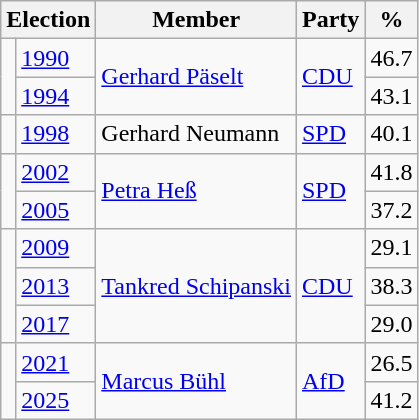<table class=wikitable>
<tr>
<th colspan=2>Election</th>
<th>Member</th>
<th>Party</th>
<th>%</th>
</tr>
<tr>
<td rowspan=2 bgcolor=></td>
<td><a href='#'>1990</a></td>
<td rowspan=2><a href='#'>Gerhard Päselt</a></td>
<td rowspan=2><a href='#'>CDU</a></td>
<td align=right>46.7</td>
</tr>
<tr>
<td><a href='#'>1994</a></td>
<td align=right>43.1</td>
</tr>
<tr>
<td bgcolor=></td>
<td><a href='#'>1998</a></td>
<td>Gerhard Neumann</td>
<td><a href='#'>SPD</a></td>
<td align=right>40.1</td>
</tr>
<tr>
<td rowspan=2 bgcolor=></td>
<td><a href='#'>2002</a></td>
<td rowspan=2><a href='#'>Petra Heß</a></td>
<td rowspan=2><a href='#'>SPD</a></td>
<td align=right>41.8</td>
</tr>
<tr>
<td><a href='#'>2005</a></td>
<td align=right>37.2</td>
</tr>
<tr>
<td rowspan=3 bgcolor=></td>
<td><a href='#'>2009</a></td>
<td rowspan=3><a href='#'>Tankred Schipanski</a></td>
<td rowspan=3><a href='#'>CDU</a></td>
<td align=right>29.1</td>
</tr>
<tr>
<td><a href='#'>2013</a></td>
<td align=right>38.3</td>
</tr>
<tr>
<td><a href='#'>2017</a></td>
<td align=right>29.0</td>
</tr>
<tr>
<td rowspan=2 bgcolor=></td>
<td><a href='#'>2021</a></td>
<td rowspan=2><a href='#'>Marcus Bühl</a></td>
<td rowspan=2><a href='#'>AfD</a></td>
<td align=right>26.5</td>
</tr>
<tr>
<td><a href='#'>2025</a></td>
<td align=right>41.2</td>
</tr>
</table>
